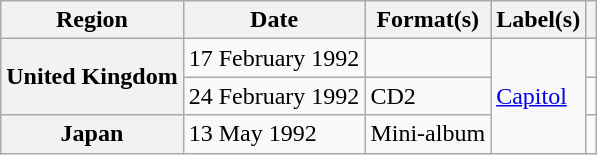<table class="wikitable plainrowheaders">
<tr>
<th scope="col">Region</th>
<th scope="col">Date</th>
<th scope="col">Format(s)</th>
<th scope="col">Label(s)</th>
<th scope="col"></th>
</tr>
<tr>
<th scope="row" rowspan="2">United Kingdom</th>
<td>17 February 1992</td>
<td></td>
<td rowspan="3"><a href='#'>Capitol</a></td>
<td></td>
</tr>
<tr>
<td>24 February 1992</td>
<td>CD2</td>
<td></td>
</tr>
<tr>
<th scope="row">Japan</th>
<td>13 May 1992</td>
<td>Mini-album</td>
<td></td>
</tr>
</table>
